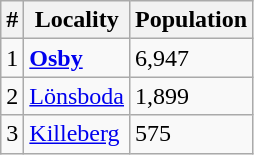<table class="wikitable">
<tr>
<th>#</th>
<th>Locality</th>
<th>Population</th>
</tr>
<tr>
<td>1</td>
<td><strong><a href='#'>Osby</a></strong></td>
<td>6,947</td>
</tr>
<tr>
<td>2</td>
<td><a href='#'>Lönsboda</a></td>
<td>1,899</td>
</tr>
<tr>
<td>3</td>
<td><a href='#'>Killeberg</a></td>
<td>575</td>
</tr>
</table>
